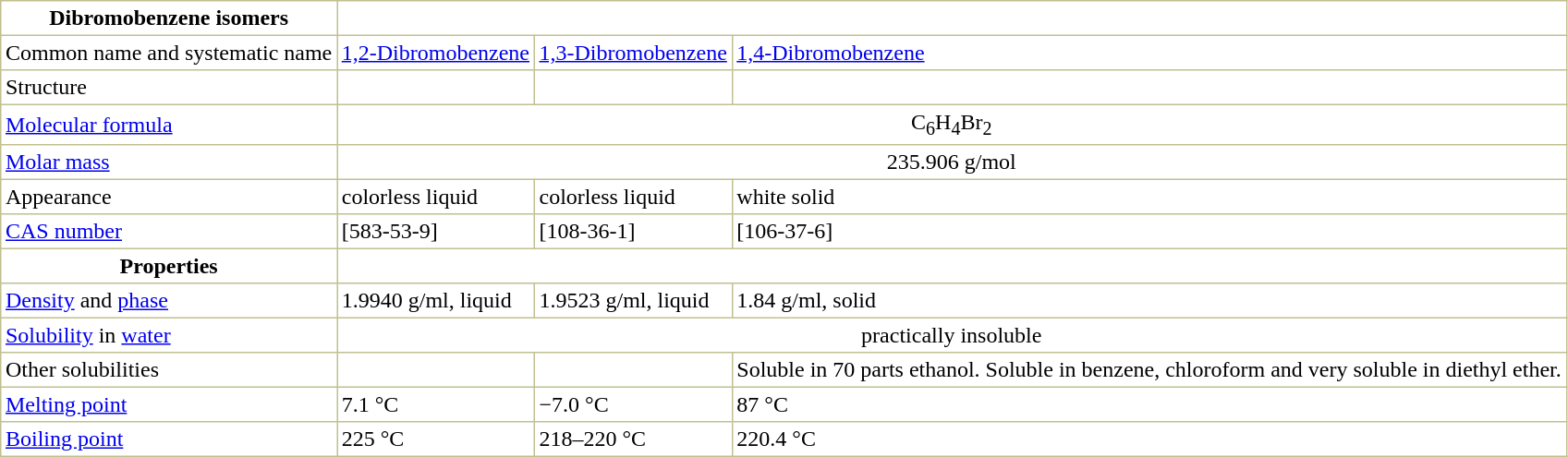<table align="center" border="1" cellspacing="0" cellpadding="3" style="margin: 0 0 0 0.5em; background: #FFFFFF; border-collapse: collapse; border-color: #C0C090;">
<tr>
<th>Dibromobenzene isomers</th>
</tr>
<tr>
<td>Common name and systematic name</td>
<td><a href='#'>1,2-Dibromobenzene</a></td>
<td><a href='#'>1,3-Dibromobenzene</a></td>
<td><a href='#'>1,4-Dibromobenzene</a></td>
</tr>
<tr>
<td>Structure</td>
<td align="center"></td>
<td align="center"></td>
<td align="center"></td>
</tr>
<tr>
<td><a href='#'>Molecular formula</a></td>
<td align="center" colspan="3">C<sub>6</sub>H<sub>4</sub>Br<sub>2</sub></td>
</tr>
<tr>
<td><a href='#'>Molar mass</a></td>
<td align="center" colspan="3">235.906 g/mol</td>
</tr>
<tr>
<td>Appearance</td>
<td>colorless liquid</td>
<td>colorless liquid</td>
<td>white solid</td>
</tr>
<tr>
<td><a href='#'>CAS number</a></td>
<td>[583-53-9]</td>
<td>[108-36-1]</td>
<td>[106-37-6]</td>
</tr>
<tr>
<th>Properties</th>
</tr>
<tr>
<td><a href='#'>Density</a> and <a href='#'>phase</a></td>
<td>1.9940 g/ml, liquid</td>
<td>1.9523 g/ml, liquid</td>
<td>1.84 g/ml, solid</td>
</tr>
<tr>
<td><a href='#'>Solubility</a> in <a href='#'>water</a></td>
<td align="center" colspan="3">practically insoluble</td>
</tr>
<tr>
<td>Other solubilities</td>
<td></td>
<td></td>
<td>Soluble in 70 parts ethanol. Soluble in benzene, chloroform and very soluble in diethyl ether.</td>
</tr>
<tr>
<td><a href='#'>Melting point</a></td>
<td>7.1 °C</td>
<td>−7.0 °C</td>
<td>87 °C</td>
</tr>
<tr>
<td><a href='#'>Boiling point</a></td>
<td>225 °C</td>
<td>218–220 °C</td>
<td>220.4 °C</td>
</tr>
</table>
